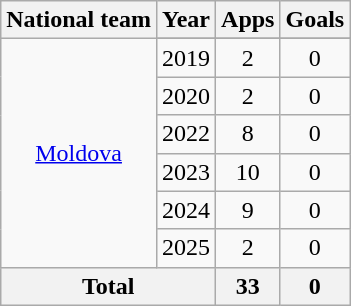<table class="wikitable" style="text-align:center">
<tr>
<th>National team</th>
<th>Year</th>
<th>Apps</th>
<th>Goals</th>
</tr>
<tr>
<td rowspan=7><a href='#'>Moldova</a></td>
</tr>
<tr>
<td>2019</td>
<td>2</td>
<td>0</td>
</tr>
<tr>
<td>2020</td>
<td>2</td>
<td>0</td>
</tr>
<tr>
<td>2022</td>
<td>8</td>
<td>0</td>
</tr>
<tr>
<td>2023</td>
<td>10</td>
<td>0</td>
</tr>
<tr>
<td>2024</td>
<td>9</td>
<td>0</td>
</tr>
<tr>
<td>2025</td>
<td>2</td>
<td>0</td>
</tr>
<tr>
<th colspan="2">Total</th>
<th>33</th>
<th>0</th>
</tr>
</table>
